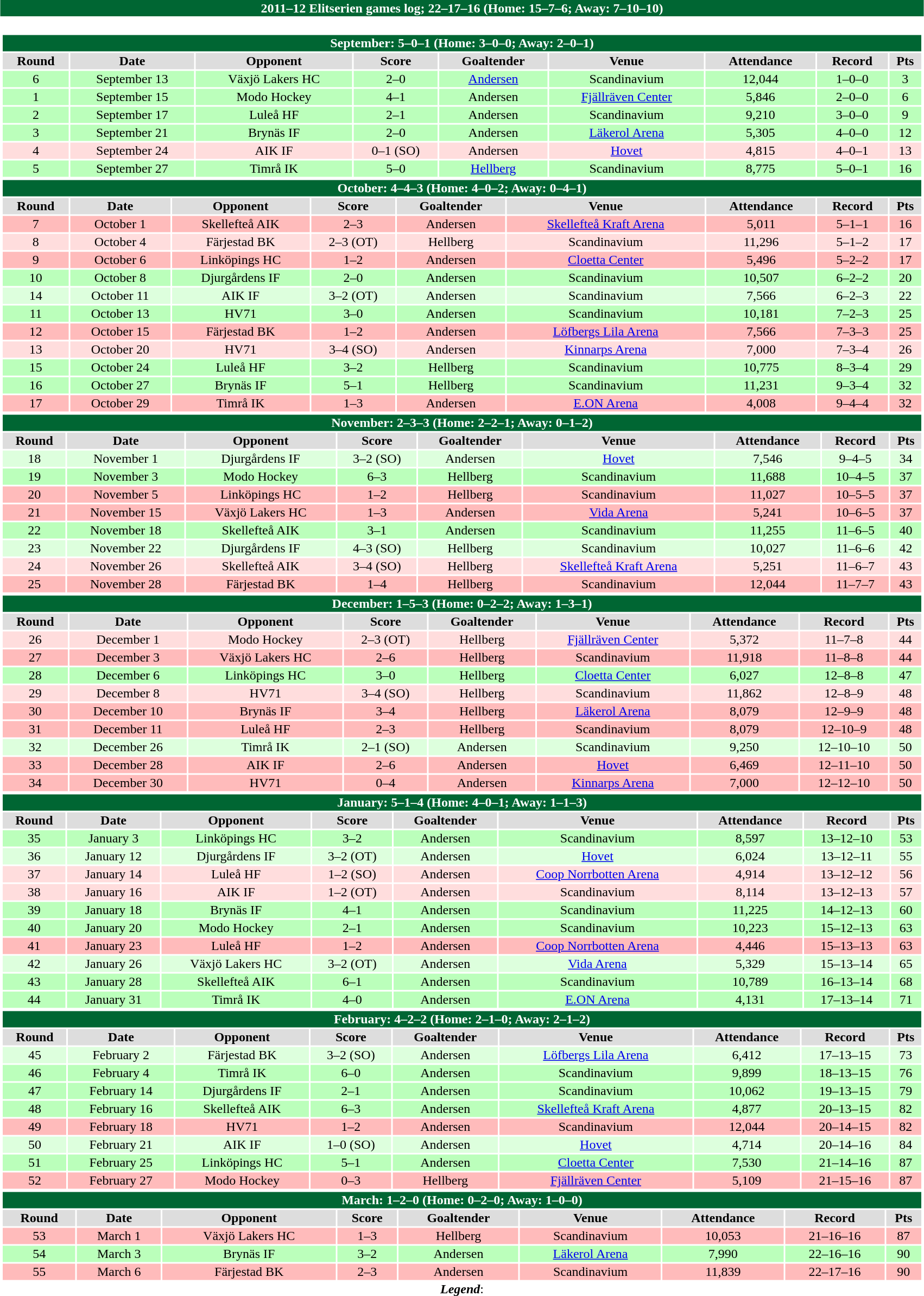<table class="toccolours" width=90% style="clear:both; margin:1.5em auto; text-align:center;">
<tr>
<th colspan=10 style="background:#006633; color: #ffffff;">2011–12 Elitserien games log; 22–17–16 (Home: 15–7–6; Away: 7–10–10)</th>
</tr>
<tr>
<td colspan=10><br><table class="toccolours collapsible collapsed" width=100%>
<tr>
<th colspan=10; style="background:#006633; color: #ffffff;">September: 5–0–1 (Home: 3–0–0; Away: 2–0–1)</th>
</tr>
<tr align="center"  bgcolor="#dddddd">
<td><strong>Round</strong></td>
<td><strong>Date</strong></td>
<td><strong>Opponent</strong></td>
<td><strong>Score</strong></td>
<td><strong>Goaltender</strong></td>
<td><strong>Venue</strong></td>
<td><strong>Attendance</strong></td>
<td><strong>Record</strong></td>
<td><strong>Pts</strong></td>
</tr>
<tr align="center" bgcolor="#bbffbb">
<td>6</td>
<td>September 13</td>
<td>Växjö Lakers HC</td>
<td>2–0</td>
<td><a href='#'>Andersen</a></td>
<td>Scandinavium</td>
<td>12,044</td>
<td>1–0–0</td>
<td>3</td>
</tr>
<tr align="center" bgcolor="#bbffbb">
<td>1</td>
<td>September 15</td>
<td>Modo Hockey</td>
<td>4–1</td>
<td>Andersen</td>
<td><a href='#'>Fjällräven Center</a></td>
<td>5,846</td>
<td>2–0–0</td>
<td>6</td>
</tr>
<tr align="center" bgcolor="#bbffbb">
<td>2</td>
<td>September 17</td>
<td>Luleå HF</td>
<td>2–1</td>
<td>Andersen</td>
<td>Scandinavium</td>
<td>9,210</td>
<td>3–0–0</td>
<td>9</td>
</tr>
<tr align="center" bgcolor="#bbffbb">
<td>3</td>
<td>September 21</td>
<td>Brynäs IF</td>
<td>2–0</td>
<td>Andersen</td>
<td><a href='#'>Läkerol Arena</a></td>
<td>5,305</td>
<td>4–0–0</td>
<td>12</td>
</tr>
<tr align="center" bgcolor="#ffdddd">
<td>4</td>
<td>September 24</td>
<td>AIK IF</td>
<td>0–1 (SO)</td>
<td>Andersen</td>
<td><a href='#'>Hovet</a></td>
<td>4,815</td>
<td>4–0–1</td>
<td>13</td>
</tr>
<tr align="center" bgcolor="#bbffbb">
<td>5</td>
<td>September 27</td>
<td>Timrå IK</td>
<td>5–0</td>
<td><a href='#'>Hellberg</a></td>
<td>Scandinavium</td>
<td>8,775</td>
<td>5–0–1</td>
<td>16</td>
</tr>
</table>
<table class="toccolours collapsible collapsed" width=100%>
<tr>
<th colspan=10; style="background:#006633; color: #ffffff;">October: 4–4–3 (Home: 4–0–2; Away: 0–4–1)</th>
</tr>
<tr align="center"  bgcolor="#dddddd">
<td><strong>Round</strong></td>
<td><strong>Date</strong></td>
<td><strong>Opponent</strong></td>
<td><strong>Score</strong></td>
<td><strong>Goaltender</strong></td>
<td><strong>Venue</strong></td>
<td><strong>Attendance</strong></td>
<td><strong>Record</strong></td>
<td><strong>Pts</strong></td>
</tr>
<tr align="center" bgcolor="#ffbbbb">
<td>7</td>
<td>October 1</td>
<td>Skellefteå AIK</td>
<td>2–3</td>
<td>Andersen</td>
<td><a href='#'>Skellefteå Kraft Arena</a></td>
<td>5,011</td>
<td>5–1–1</td>
<td>16</td>
</tr>
<tr align="center" bgcolor="#ffdddd">
<td>8</td>
<td>October 4</td>
<td>Färjestad BK</td>
<td>2–3 (OT)</td>
<td>Hellberg</td>
<td>Scandinavium</td>
<td>11,296</td>
<td>5–1–2</td>
<td>17</td>
</tr>
<tr align="center" bgcolor="#ffbbbb">
<td>9</td>
<td>October 6</td>
<td>Linköpings HC</td>
<td>1–2</td>
<td>Andersen</td>
<td><a href='#'>Cloetta Center</a></td>
<td>5,496</td>
<td>5–2–2</td>
<td>17</td>
</tr>
<tr align="center" bgcolor="#bbffbb">
<td>10</td>
<td>October 8</td>
<td>Djurgårdens IF</td>
<td>2–0</td>
<td>Andersen</td>
<td>Scandinavium</td>
<td>10,507</td>
<td>6–2–2</td>
<td>20</td>
</tr>
<tr align="center" bgcolor="#ddffdd">
<td>14</td>
<td>October 11</td>
<td>AIK IF</td>
<td>3–2 (OT)</td>
<td>Andersen</td>
<td>Scandinavium</td>
<td>7,566</td>
<td>6–2–3</td>
<td>22</td>
</tr>
<tr align="center" bgcolor="#bbffbb">
<td>11</td>
<td>October 13</td>
<td>HV71</td>
<td>3–0</td>
<td>Andersen</td>
<td>Scandinavium</td>
<td>10,181</td>
<td>7–2–3</td>
<td>25</td>
</tr>
<tr align="center" bgcolor="#ffbbbb">
<td>12</td>
<td>October 15</td>
<td>Färjestad BK</td>
<td>1–2</td>
<td>Andersen</td>
<td><a href='#'>Löfbergs Lila Arena</a></td>
<td>7,566</td>
<td>7–3–3</td>
<td>25</td>
</tr>
<tr align="center" bgcolor="#ffdddd">
<td>13</td>
<td>October 20</td>
<td>HV71</td>
<td>3–4 (SO)</td>
<td>Andersen</td>
<td><a href='#'>Kinnarps Arena</a></td>
<td>7,000</td>
<td>7–3–4</td>
<td>26</td>
</tr>
<tr align="center" bgcolor="#bbffbb">
<td>15</td>
<td>October 24</td>
<td>Luleå HF</td>
<td>3–2</td>
<td>Hellberg</td>
<td>Scandinavium</td>
<td>10,775</td>
<td>8–3–4</td>
<td>29</td>
</tr>
<tr align="center" bgcolor="#bbffbb">
<td>16</td>
<td>October 27</td>
<td>Brynäs IF</td>
<td>5–1</td>
<td>Hellberg</td>
<td>Scandinavium</td>
<td>11,231</td>
<td>9–3–4</td>
<td>32</td>
</tr>
<tr align="center" bgcolor="#ffbbbb">
<td>17</td>
<td>October 29</td>
<td>Timrå IK</td>
<td>1–3</td>
<td>Andersen</td>
<td><a href='#'>E.ON Arena</a></td>
<td>4,008</td>
<td>9–4–4</td>
<td>32</td>
</tr>
</table>
<table class="toccolours collapsible collapsed" width=100%>
<tr>
<th colspan=10; style="background:#006633; color: #ffffff;">November: 2–3–3 (Home: 2–2–1; Away: 0–1–2)</th>
</tr>
<tr align="center"  bgcolor="#dddddd">
<td><strong>Round</strong></td>
<td><strong>Date</strong></td>
<td><strong>Opponent</strong></td>
<td><strong>Score</strong></td>
<td><strong>Goaltender</strong></td>
<td><strong>Venue</strong></td>
<td><strong>Attendance</strong></td>
<td><strong>Record</strong></td>
<td><strong>Pts</strong></td>
</tr>
<tr align="center" bgcolor="#ddffdd">
<td>18</td>
<td>November 1</td>
<td>Djurgårdens IF</td>
<td>3–2 (SO)</td>
<td>Andersen</td>
<td><a href='#'>Hovet</a></td>
<td>7,546</td>
<td>9–4–5</td>
<td>34</td>
</tr>
<tr align="center" bgcolor="#bbffbb">
<td>19</td>
<td>November 3</td>
<td>Modo Hockey</td>
<td>6–3</td>
<td>Hellberg</td>
<td>Scandinavium</td>
<td>11,688</td>
<td>10–4–5</td>
<td>37</td>
</tr>
<tr align="center" bgcolor="#ffbbbb">
<td>20</td>
<td>November 5</td>
<td>Linköpings HC</td>
<td>1–2</td>
<td>Hellberg</td>
<td>Scandinavium</td>
<td>11,027</td>
<td>10–5–5</td>
<td>37</td>
</tr>
<tr align="center" bgcolor="#ffbbbb">
<td>21</td>
<td>November 15</td>
<td>Växjö Lakers HC</td>
<td>1–3</td>
<td>Andersen</td>
<td><a href='#'>Vida Arena</a></td>
<td>5,241</td>
<td>10–6–5</td>
<td>37</td>
</tr>
<tr align="center" bgcolor="#bbffbb">
<td>22</td>
<td>November 18</td>
<td>Skellefteå AIK</td>
<td>3–1</td>
<td>Andersen</td>
<td>Scandinavium</td>
<td>11,255</td>
<td>11–6–5</td>
<td>40</td>
</tr>
<tr align="center" bgcolor="#ddffdd">
<td>23</td>
<td>November 22</td>
<td>Djurgårdens IF</td>
<td>4–3 (SO)</td>
<td>Hellberg</td>
<td>Scandinavium</td>
<td>10,027</td>
<td>11–6–6</td>
<td>42</td>
</tr>
<tr align="center" bgcolor="#ffdddd">
<td>24</td>
<td>November 26</td>
<td>Skellefteå AIK</td>
<td>3–4 (SO)</td>
<td>Hellberg</td>
<td><a href='#'>Skellefteå Kraft Arena</a></td>
<td>5,251</td>
<td>11–6–7</td>
<td>43</td>
</tr>
<tr align="center" bgcolor="#ffbbbb">
<td>25</td>
<td>November 28</td>
<td>Färjestad BK</td>
<td>1–4</td>
<td>Hellberg</td>
<td>Scandinavium</td>
<td>12,044</td>
<td>11–7–7</td>
<td>43</td>
</tr>
</table>
<table class="toccolours collapsible collapsed" width=100%>
<tr>
<th colspan=10; style="background:#006633; color: #ffffff;">December: 1–5–3 (Home: 0–2–2; Away: 1–3–1)</th>
</tr>
<tr align="center"  bgcolor="#dddddd">
<td><strong>Round</strong></td>
<td><strong>Date</strong></td>
<td><strong>Opponent</strong></td>
<td><strong>Score</strong></td>
<td><strong>Goaltender</strong></td>
<td><strong>Venue</strong></td>
<td><strong>Attendance</strong></td>
<td><strong>Record</strong></td>
<td><strong>Pts</strong></td>
</tr>
<tr align="center" bgcolor="#ffdddd">
<td>26</td>
<td>December 1</td>
<td>Modo Hockey</td>
<td>2–3 (OT)</td>
<td>Hellberg</td>
<td><a href='#'>Fjällräven Center</a></td>
<td>5,372</td>
<td>11–7–8</td>
<td>44</td>
</tr>
<tr align="center" bgcolor="#ffbbbb">
<td>27</td>
<td>December 3</td>
<td>Växjö Lakers HC</td>
<td>2–6</td>
<td>Hellberg</td>
<td>Scandinavium</td>
<td>11,918</td>
<td>11–8–8</td>
<td>44</td>
</tr>
<tr align="center" bgcolor="#bbffbb">
<td>28</td>
<td>December 6</td>
<td>Linköpings HC</td>
<td>3–0</td>
<td>Hellberg</td>
<td><a href='#'>Cloetta Center</a></td>
<td>6,027</td>
<td>12–8–8</td>
<td>47</td>
</tr>
<tr align="center" bgcolor="#ffdddd">
<td>29</td>
<td>December 8</td>
<td>HV71</td>
<td>3–4 (SO)</td>
<td>Hellberg</td>
<td>Scandinavium</td>
<td>11,862</td>
<td>12–8–9</td>
<td>48</td>
</tr>
<tr align="center" bgcolor="#ffbbbb">
<td>30</td>
<td>December 10</td>
<td>Brynäs IF</td>
<td>3–4</td>
<td>Hellberg</td>
<td><a href='#'>Läkerol Arena</a></td>
<td>8,079</td>
<td>12–9–9</td>
<td>48</td>
</tr>
<tr align="center" bgcolor="#ffbbbb">
<td>31</td>
<td>December 11</td>
<td>Luleå HF</td>
<td>2–3</td>
<td>Hellberg</td>
<td>Scandinavium</td>
<td>8,079</td>
<td>12–10–9</td>
<td>48</td>
</tr>
<tr align="center" bgcolor="#ddffdd">
<td>32</td>
<td>December 26</td>
<td>Timrå IK</td>
<td>2–1 (SO)</td>
<td>Andersen</td>
<td>Scandinavium</td>
<td>9,250</td>
<td>12–10–10</td>
<td>50</td>
</tr>
<tr align="center" bgcolor="#ffbbbb">
<td>33</td>
<td>December 28</td>
<td>AIK IF</td>
<td>2–6</td>
<td>Andersen</td>
<td><a href='#'>Hovet</a></td>
<td>6,469</td>
<td>12–11–10</td>
<td>50</td>
</tr>
<tr align="center" bgcolor="#ffbbbb">
<td>34</td>
<td>December 30</td>
<td>HV71</td>
<td>0–4</td>
<td>Andersen</td>
<td><a href='#'>Kinnarps Arena</a></td>
<td>7,000</td>
<td>12–12–10</td>
<td>50</td>
</tr>
</table>
<table class="toccolours collapsible collapsed" width=100%>
<tr>
<th colspan=10; style="background:#006633; color: #ffffff;">January: 5–1–4 (Home: 4–0–1; Away: 1–1–3)</th>
</tr>
<tr align="center"  bgcolor="#dddddd">
<td><strong>Round</strong></td>
<td><strong>Date</strong></td>
<td><strong>Opponent</strong></td>
<td><strong>Score</strong></td>
<td><strong>Goaltender</strong></td>
<td><strong>Venue</strong></td>
<td><strong>Attendance</strong></td>
<td><strong>Record</strong></td>
<td><strong>Pts</strong></td>
</tr>
<tr align="center" bgcolor="#bbffbb">
<td>35</td>
<td>January 3</td>
<td>Linköpings HC</td>
<td>3–2</td>
<td>Andersen</td>
<td>Scandinavium</td>
<td>8,597</td>
<td>13–12–10</td>
<td>53</td>
</tr>
<tr align="center" bgcolor="#ddffdd">
<td>36</td>
<td>January 12</td>
<td>Djurgårdens IF</td>
<td>3–2 (OT)</td>
<td>Andersen</td>
<td><a href='#'>Hovet</a></td>
<td>6,024</td>
<td>13–12–11</td>
<td>55</td>
</tr>
<tr align="center" bgcolor="#ffdddd">
<td>37</td>
<td>January 14</td>
<td>Luleå HF</td>
<td>1–2 (SO)</td>
<td>Andersen</td>
<td><a href='#'>Coop Norrbotten Arena</a></td>
<td>4,914</td>
<td>13–12–12</td>
<td>56</td>
</tr>
<tr align="center" bgcolor="#ffdddd">
<td>38</td>
<td>January 16</td>
<td>AIK IF</td>
<td>1–2 (OT)</td>
<td>Andersen</td>
<td>Scandinavium</td>
<td>8,114</td>
<td>13–12–13</td>
<td>57</td>
</tr>
<tr align="center" bgcolor="#bbffbb">
<td>39</td>
<td>January 18</td>
<td>Brynäs IF</td>
<td>4–1</td>
<td>Andersen</td>
<td>Scandinavium</td>
<td>11,225</td>
<td>14–12–13</td>
<td>60</td>
</tr>
<tr align="center" bgcolor="#bbffbb">
<td>40</td>
<td>January 20</td>
<td>Modo Hockey</td>
<td>2–1</td>
<td>Andersen</td>
<td>Scandinavium</td>
<td>10,223</td>
<td>15–12–13</td>
<td>63</td>
</tr>
<tr align="center" bgcolor="#ffbbbb">
<td>41</td>
<td>January 23</td>
<td>Luleå HF</td>
<td>1–2</td>
<td>Andersen</td>
<td><a href='#'>Coop Norrbotten Arena</a></td>
<td>4,446</td>
<td>15–13–13</td>
<td>63</td>
</tr>
<tr align="center" bgcolor="#ddffdd">
<td>42</td>
<td>January 26</td>
<td>Växjö Lakers HC</td>
<td>3–2 (OT)</td>
<td>Andersen</td>
<td><a href='#'>Vida Arena</a></td>
<td>5,329</td>
<td>15–13–14</td>
<td>65</td>
</tr>
<tr align="center" bgcolor="#bbffbb">
<td>43</td>
<td>January 28</td>
<td>Skellefteå AIK</td>
<td>6–1</td>
<td>Andersen</td>
<td>Scandinavium</td>
<td>10,789</td>
<td>16–13–14</td>
<td>68</td>
</tr>
<tr align="center" bgcolor="#bbffbb">
<td>44</td>
<td>January 31</td>
<td>Timrå IK</td>
<td>4–0</td>
<td>Andersen</td>
<td><a href='#'>E.ON Arena</a></td>
<td>4,131</td>
<td>17–13–14</td>
<td>71</td>
</tr>
</table>
<table class="toccolours collapsible collapsed" width=100%>
<tr>
<th colspan=10; style="background:#006633; color: #ffffff;">February: 4–2–2 (Home: 2–1–0; Away: 2–1–2)</th>
</tr>
<tr align="center"  bgcolor="#dddddd">
<td><strong>Round</strong></td>
<td><strong>Date</strong></td>
<td><strong>Opponent</strong></td>
<td><strong>Score</strong></td>
<td><strong>Goaltender</strong></td>
<td><strong>Venue</strong></td>
<td><strong>Attendance</strong></td>
<td><strong>Record</strong></td>
<td><strong>Pts</strong></td>
</tr>
<tr align="center" bgcolor="#ddffdd">
<td>45</td>
<td>February 2</td>
<td>Färjestad BK</td>
<td>3–2 (SO)</td>
<td>Andersen</td>
<td><a href='#'>Löfbergs Lila Arena</a></td>
<td>6,412</td>
<td>17–13–15</td>
<td>73</td>
</tr>
<tr align="center" bgcolor="#bbffbb">
<td>46</td>
<td>February 4</td>
<td>Timrå IK</td>
<td>6–0</td>
<td>Andersen</td>
<td>Scandinavium</td>
<td>9,899</td>
<td>18–13–15</td>
<td>76</td>
</tr>
<tr align="center" bgcolor="#bbffbb">
<td>47</td>
<td>February 14</td>
<td>Djurgårdens IF</td>
<td>2–1</td>
<td>Andersen</td>
<td>Scandinavium</td>
<td>10,062</td>
<td>19–13–15</td>
<td>79</td>
</tr>
<tr align="center" bgcolor="#bbffbb">
<td>48</td>
<td>February 16</td>
<td>Skellefteå AIK</td>
<td>6–3</td>
<td>Andersen</td>
<td><a href='#'>Skellefteå Kraft Arena</a></td>
<td>4,877</td>
<td>20–13–15</td>
<td>82</td>
</tr>
<tr align="center" bgcolor="#ffbbbb">
<td>49</td>
<td>February 18</td>
<td>HV71</td>
<td>1–2</td>
<td>Andersen</td>
<td>Scandinavium</td>
<td>12,044</td>
<td>20–14–15</td>
<td>82</td>
</tr>
<tr align="center" bgcolor="#ddffdd">
<td>50</td>
<td>February 21</td>
<td>AIK IF</td>
<td>1–0 (SO)</td>
<td>Andersen</td>
<td><a href='#'>Hovet</a></td>
<td>4,714</td>
<td>20–14–16</td>
<td>84</td>
</tr>
<tr align="center" bgcolor="#bbffbb">
<td>51</td>
<td>February 25</td>
<td>Linköpings HC</td>
<td>5–1</td>
<td>Andersen</td>
<td><a href='#'>Cloetta Center</a></td>
<td>7,530</td>
<td>21–14–16</td>
<td>87</td>
</tr>
<tr align="center" bgcolor="#ffbbbb">
<td>52</td>
<td>February 27</td>
<td>Modo Hockey</td>
<td>0–3</td>
<td>Hellberg</td>
<td><a href='#'>Fjällräven Center</a></td>
<td>5,109</td>
<td>21–15–16</td>
<td>87</td>
</tr>
</table>
<table class="toccolours collapsible collapsed" width=100%>
<tr>
<th colspan=10; style="background:#006633; color: #ffffff;">March: 1–2–0 (Home: 0–2–0; Away: 1–0–0)</th>
</tr>
<tr align="center"  bgcolor="#dddddd">
<td><strong>Round</strong></td>
<td><strong>Date</strong></td>
<td><strong>Opponent</strong></td>
<td><strong>Score</strong></td>
<td><strong>Goaltender</strong></td>
<td><strong>Venue</strong></td>
<td><strong>Attendance</strong></td>
<td><strong>Record</strong></td>
<td><strong>Pts</strong></td>
</tr>
<tr align="center" bgcolor="#ffbbbb">
<td>53</td>
<td>March 1</td>
<td>Växjö Lakers HC</td>
<td>1–3</td>
<td>Hellberg</td>
<td>Scandinavium</td>
<td>10,053</td>
<td>21–16–16</td>
<td>87</td>
</tr>
<tr align="center" bgcolor="#bbffbb">
<td>54</td>
<td>March 3</td>
<td>Brynäs IF</td>
<td>3–2</td>
<td>Andersen</td>
<td><a href='#'>Läkerol Arena</a></td>
<td>7,990</td>
<td>22–16–16</td>
<td>90</td>
</tr>
<tr align="center" bgcolor="#ffbbbb">
<td>55</td>
<td>March 6</td>
<td>Färjestad BK</td>
<td>2–3</td>
<td>Andersen</td>
<td>Scandinavium</td>
<td>11,839</td>
<td>22–17–16</td>
<td>90</td>
</tr>
</table>
<strong><em>Legend</em></strong>: 


</td>
</tr>
</table>
